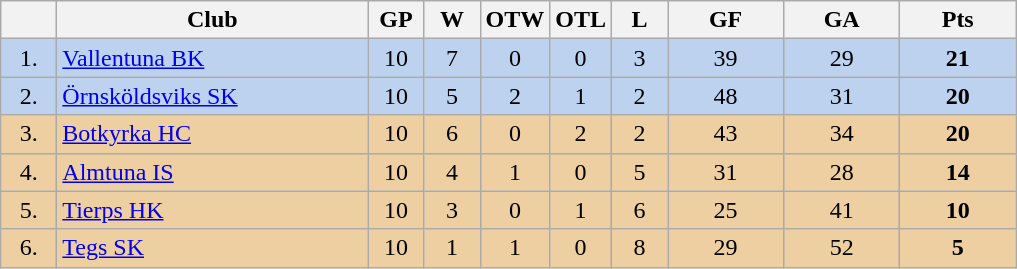<table class="wikitable">
<tr>
<th width="30"></th>
<th width="200">Club</th>
<th width="30">GP</th>
<th width="30">W</th>
<th width="30">OTW</th>
<th width="30">OTL</th>
<th width="30">L</th>
<th width="70">GF</th>
<th width="70">GA</th>
<th width="70">Pts</th>
</tr>
<tr bgcolor="#BCD2EE" align="center">
<td>1.</td>
<td align="left"><a href='#'>Vallentuna BK</a></td>
<td>10</td>
<td>7</td>
<td>0</td>
<td>0</td>
<td>3</td>
<td>39</td>
<td>29</td>
<td><strong>21</strong></td>
</tr>
<tr bgcolor="#BCD2EE" align="center">
<td>2.</td>
<td align="left"><a href='#'>Örnsköldsviks SK</a></td>
<td>10</td>
<td>5</td>
<td>2</td>
<td>1</td>
<td>2</td>
<td>48</td>
<td>31</td>
<td><strong>20</strong></td>
</tr>
<tr bgcolor="#EECFA1" align="center">
<td>3.</td>
<td align="left"><a href='#'>Botkyrka HC</a></td>
<td>10</td>
<td>6</td>
<td>0</td>
<td>2</td>
<td>2</td>
<td>43</td>
<td>34</td>
<td><strong>20</strong></td>
</tr>
<tr bgcolor="#EECFA1" align="center">
<td>4.</td>
<td align="left"><a href='#'>Almtuna IS</a></td>
<td>10</td>
<td>4</td>
<td>1</td>
<td>0</td>
<td>5</td>
<td>31</td>
<td>28</td>
<td><strong>14</strong></td>
</tr>
<tr bgcolor="#EECFA1" align="center">
<td>5.</td>
<td align="left"><a href='#'>Tierps HK</a></td>
<td>10</td>
<td>3</td>
<td>0</td>
<td>1</td>
<td>6</td>
<td>25</td>
<td>41</td>
<td><strong>10</strong></td>
</tr>
<tr bgcolor="#EECFA1" align="center">
<td>6.</td>
<td align="left"><a href='#'>Tegs SK</a></td>
<td>10</td>
<td>1</td>
<td>1</td>
<td>0</td>
<td>8</td>
<td>29</td>
<td>52</td>
<td><strong>5</strong></td>
</tr>
</table>
